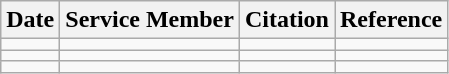<table class="wikitable">
<tr>
<th>Date</th>
<th>Service Member</th>
<th>Citation</th>
<th>Reference</th>
</tr>
<tr>
<td></td>
<td></td>
<td></td>
<td></td>
</tr>
<tr>
<td></td>
<td></td>
<td></td>
<td></td>
</tr>
<tr>
<td></td>
<td></td>
<td></td>
<td></td>
</tr>
</table>
